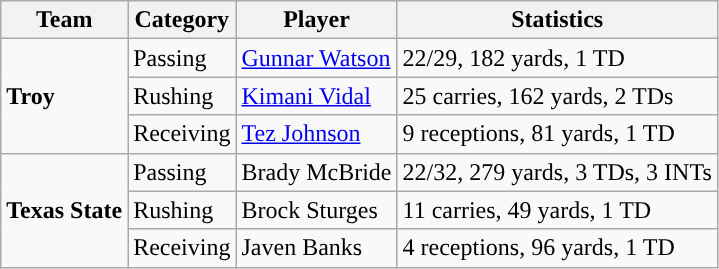<table class="wikitable" style="float: left;">
<tr>
<th>Team</th>
<th>Category</th>
<th>Player</th>
<th>Statistics</th>
</tr>
<tr>
<td rowspan=3><strong>Troy</strong></td>
<td>Passing</td>
<td><a href='#'>Gunnar Watson</a></td>
<td>22/29, 182 yards, 1 TD</td>
</tr>
<tr>
<td>Rushing</td>
<td><a href='#'>Kimani Vidal</a></td>
<td>25 carries, 162 yards, 2 TDs</td>
</tr>
<tr>
<td>Receiving</td>
<td><a href='#'>Tez Johnson</a></td>
<td>9 receptions, 81 yards, 1 TD</td>
</tr>
<tr>
<td rowspan=3><strong>Texas State</strong></td>
<td>Passing</td>
<td>Brady McBride</td>
<td>22/32, 279 yards, 3 TDs, 3 INTs</td>
</tr>
<tr>
<td>Rushing</td>
<td>Brock Sturges</td>
<td>11 carries, 49 yards, 1 TD</td>
</tr>
<tr>
<td>Receiving</td>
<td>Javen Banks</td>
<td>4 receptions, 96 yards, 1 TD</td>
</tr>
</table>
